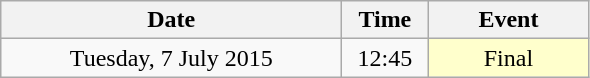<table class = "wikitable" style="text-align:center;">
<tr>
<th width=220>Date</th>
<th width=50>Time</th>
<th width=100>Event</th>
</tr>
<tr>
<td>Tuesday, 7 July 2015</td>
<td>12:45</td>
<td bgcolor=ffffcc>Final</td>
</tr>
</table>
